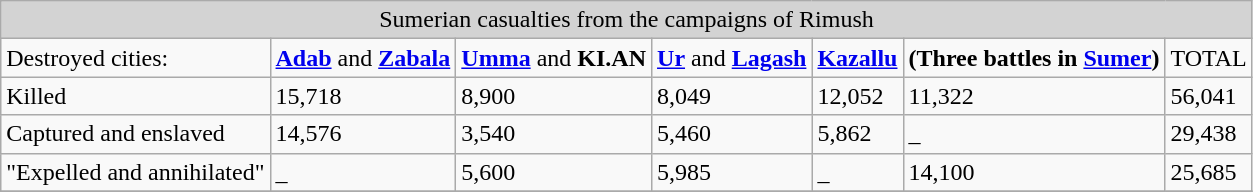<table class="wikitable" align="center" style="margin-left: 1em;" style="font-size: 80%;">
<tr>
<td colspan="7" align="center" cellspacing="0" style="background:lightgrey; color:black">Sumerian casualties from the campaigns of Rimush</td>
</tr>
<tr>
<td>Destroyed cities:</td>
<td align=center rowspan=1><strong><a href='#'>Adab</a></strong> and <strong><a href='#'>Zabala</a></strong></td>
<td align=center rowspan=1><strong><a href='#'>Umma</a></strong> and <strong>KI.AN</strong></td>
<td colspan="1" align=center><strong><a href='#'>Ur</a></strong> and <strong><a href='#'>Lagash</a></strong></td>
<td colspan="1" align=center><strong><a href='#'>Kazallu</a></strong></td>
<td colspan="1" align=center><strong>(Three battles in <a href='#'>Sumer</a>)</strong></td>
<td colspan="1" align=center>TOTAL</td>
</tr>
<tr>
<td>Killed</td>
<td>15,718</td>
<td>8,900</td>
<td>8,049</td>
<td>12,052</td>
<td>11,322</td>
<td>56,041</td>
</tr>
<tr>
<td>Captured and enslaved</td>
<td>14,576</td>
<td>3,540</td>
<td>5,460</td>
<td>5,862</td>
<td>_</td>
<td>29,438</td>
</tr>
<tr>
<td>"Expelled and annihilated"</td>
<td>_</td>
<td>5,600</td>
<td>5,985</td>
<td>_</td>
<td>14,100</td>
<td>25,685</td>
</tr>
<tr>
</tr>
</table>
